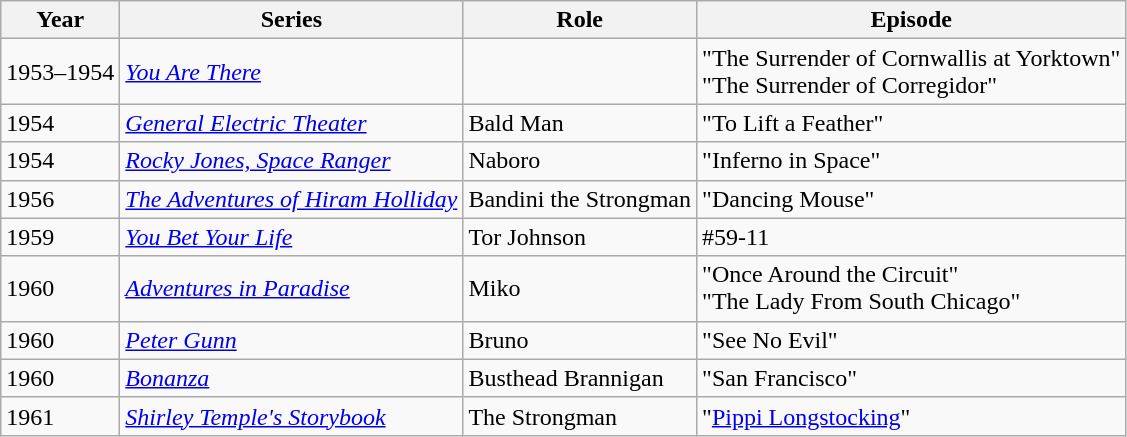<table class="wikitable sortable">
<tr>
<th>Year</th>
<th>Series</th>
<th>Role</th>
<th>Episode</th>
</tr>
<tr>
<td>1953–1954</td>
<td><em><a href='#'>You Are There</a></em></td>
<td></td>
<td>"The Surrender of Cornwallis at Yorktown"<br>"The Surrender of Corregidor"</td>
</tr>
<tr>
<td>1954</td>
<td><em><a href='#'>General Electric Theater</a></em></td>
<td>Bald Man</td>
<td>"To Lift a Feather"</td>
</tr>
<tr>
<td>1954</td>
<td><em><a href='#'>Rocky Jones, Space Ranger</a></em></td>
<td>Naboro</td>
<td>"Inferno in Space"</td>
</tr>
<tr>
<td>1956</td>
<td><em><a href='#'>The Adventures of Hiram Holliday</a></em></td>
<td>Bandini the Strongman</td>
<td>"Dancing Mouse"</td>
</tr>
<tr>
<td>1959</td>
<td><em><a href='#'>You Bet Your Life</a></em></td>
<td>Tor Johnson</td>
<td>#59-11</td>
</tr>
<tr>
<td>1960</td>
<td><em><a href='#'>Adventures in Paradise</a></em></td>
<td>Miko</td>
<td>"Once Around the Circuit"<br>"The Lady From South Chicago"</td>
</tr>
<tr>
<td>1960</td>
<td><em><a href='#'>Peter Gunn</a></em></td>
<td>Bruno</td>
<td>"See No Evil"</td>
</tr>
<tr>
<td>1960</td>
<td><em><a href='#'>Bonanza</a></em></td>
<td>Busthead Brannigan</td>
<td>"San Francisco"</td>
</tr>
<tr>
<td>1961</td>
<td><em><a href='#'>Shirley Temple's Storybook</a></em></td>
<td>The Strongman</td>
<td>"<a href='#'>Pippi Longstocking</a>"</td>
</tr>
</table>
